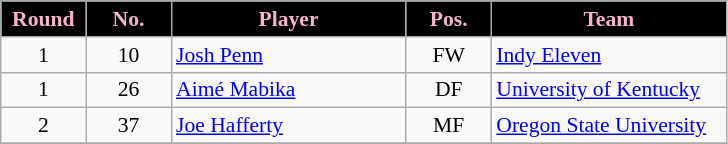<table class="wikitable" style="text-align:center; font-size:90%; ">
<tr>
<th style="background:#000000; color:#F7B5CD; width:50px;">Round</th>
<th style="background:#000000; color:#F7B5CD; width:50px;">No.</th>
<th style="background:#000000; color:#F7B5CD; width:150px;">Player</th>
<th style="background:#000000; color:#F7B5CD; width:50px;">Pos.</th>
<th style="background:#000000; color:#F7B5CD; width:150px;">Team</th>
</tr>
<tr>
<td>1</td>
<td>10</td>
<td align="left"> <a href='#'>Josh Penn</a></td>
<td>FW</td>
<td align="left"><a href='#'>Indy Eleven</a></td>
</tr>
<tr>
<td>1</td>
<td>26</td>
<td align="left">  <a href='#'>Aimé Mabika</a></td>
<td>DF</td>
<td align="left"><a href='#'>University of Kentucky</a></td>
</tr>
<tr>
<td>2</td>
<td>37</td>
<td align="left">  <a href='#'>Joe Hafferty</a></td>
<td>MF</td>
<td align="left"><a href='#'>Oregon State University</a></td>
</tr>
<tr>
</tr>
</table>
